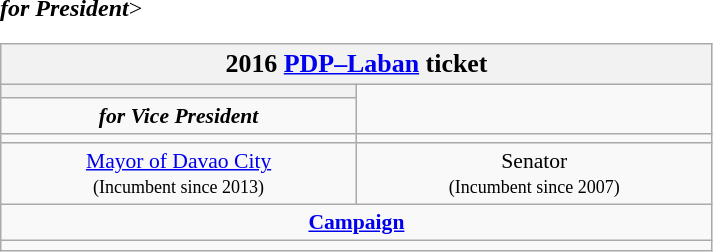<table class=wikitable style="font-size:90%; text-align:center">
<tr>
<th colspan=2><big>2016 <a href='#'>PDP–Laban</a> ticket</big></th>
</tr>
<tr>
<th style="width:3em; font-size:135%; background:></th>
<th style="width:3em; font-size:135%; background:></th>
</tr>
<tr style="color:#000; font-size:100%; background:#>
<td style="width:200px;"><strong><em>for President</em></strong></td>
<td style="width:200px;"><strong><em>for Vice President</em></strong></td>
</tr>
<tr <--Do not add a generic image here, that would be forbidden under WP:IPH-->>
<td></td>
<td></td>
</tr>
<tr>
<td style=width:16em><a href='#'>Mayor of Davao City</a><br><small>(Incumbent since 2013)</small></td>
<td style=width:16em>Senator<br><small>(Incumbent since 2007)</small></td>
</tr>
<tr>
<td colspan=2><a href='#'><strong>Campaign</strong></a></td>
</tr>
<tr>
<td colspan=2></td>
</tr>
</table>
